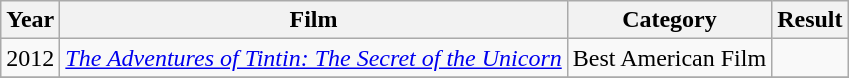<table class="wikitable">
<tr>
<th>Year</th>
<th>Film</th>
<th>Category</th>
<th>Result</th>
</tr>
<tr>
<td style="text-align:center;">2012</td>
<td style="text-align:center;"><em><a href='#'>The Adventures of Tintin: The Secret of the Unicorn</a></em></td>
<td style="text-align:center;">Best American Film</td>
<td></td>
</tr>
<tr>
</tr>
</table>
